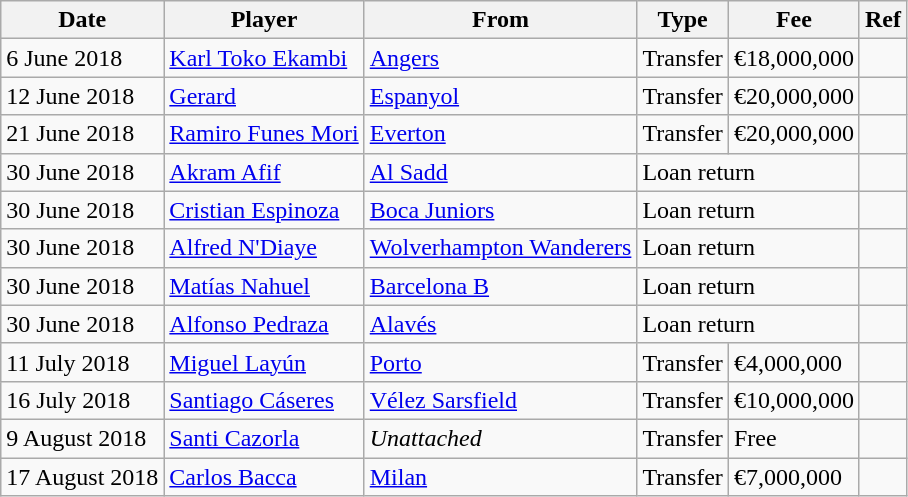<table class="wikitable">
<tr>
<th>Date</th>
<th>Player</th>
<th>From</th>
<th>Type</th>
<th>Fee</th>
<th>Ref</th>
</tr>
<tr>
<td>6 June 2018</td>
<td> <a href='#'>Karl Toko Ekambi</a></td>
<td> <a href='#'>Angers</a></td>
<td>Transfer</td>
<td>€18,000,000</td>
<td></td>
</tr>
<tr>
<td>12 June 2018</td>
<td> <a href='#'>Gerard</a></td>
<td> <a href='#'>Espanyol</a></td>
<td>Transfer</td>
<td>€20,000,000</td>
<td></td>
</tr>
<tr>
<td>21 June 2018</td>
<td> <a href='#'>Ramiro Funes Mori</a></td>
<td> <a href='#'>Everton</a></td>
<td>Transfer</td>
<td>€20,000,000</td>
<td></td>
</tr>
<tr>
<td>30 June 2018</td>
<td> <a href='#'>Akram Afif</a></td>
<td> <a href='#'>Al Sadd</a></td>
<td colspan=2>Loan return</td>
<td></td>
</tr>
<tr>
<td>30 June 2018</td>
<td> <a href='#'>Cristian Espinoza</a></td>
<td> <a href='#'>Boca Juniors</a></td>
<td colspan=2>Loan return</td>
<td></td>
</tr>
<tr>
<td>30 June 2018</td>
<td> <a href='#'>Alfred N'Diaye</a></td>
<td> <a href='#'>Wolverhampton Wanderers</a></td>
<td colspan=2>Loan return</td>
<td></td>
</tr>
<tr>
<td>30 June 2018</td>
<td> <a href='#'>Matías Nahuel</a></td>
<td> <a href='#'>Barcelona B</a></td>
<td colspan=2>Loan return</td>
<td></td>
</tr>
<tr>
<td>30 June 2018</td>
<td> <a href='#'>Alfonso Pedraza</a></td>
<td> <a href='#'>Alavés</a></td>
<td colspan=2>Loan return</td>
<td></td>
</tr>
<tr>
<td>11 July 2018</td>
<td> <a href='#'>Miguel Layún</a></td>
<td> <a href='#'>Porto</a></td>
<td>Transfer</td>
<td>€4,000,000</td>
<td></td>
</tr>
<tr>
<td>16 July 2018</td>
<td> <a href='#'>Santiago Cáseres</a></td>
<td> <a href='#'>Vélez Sarsfield</a></td>
<td>Transfer</td>
<td>€10,000,000</td>
<td></td>
</tr>
<tr>
<td>9 August 2018</td>
<td> <a href='#'>Santi Cazorla</a></td>
<td><em>Unattached</em></td>
<td>Transfer</td>
<td>Free</td>
<td></td>
</tr>
<tr>
<td>17 August 2018</td>
<td> <a href='#'>Carlos Bacca</a></td>
<td> <a href='#'>Milan</a></td>
<td>Transfer</td>
<td>€7,000,000</td>
<td></td>
</tr>
</table>
